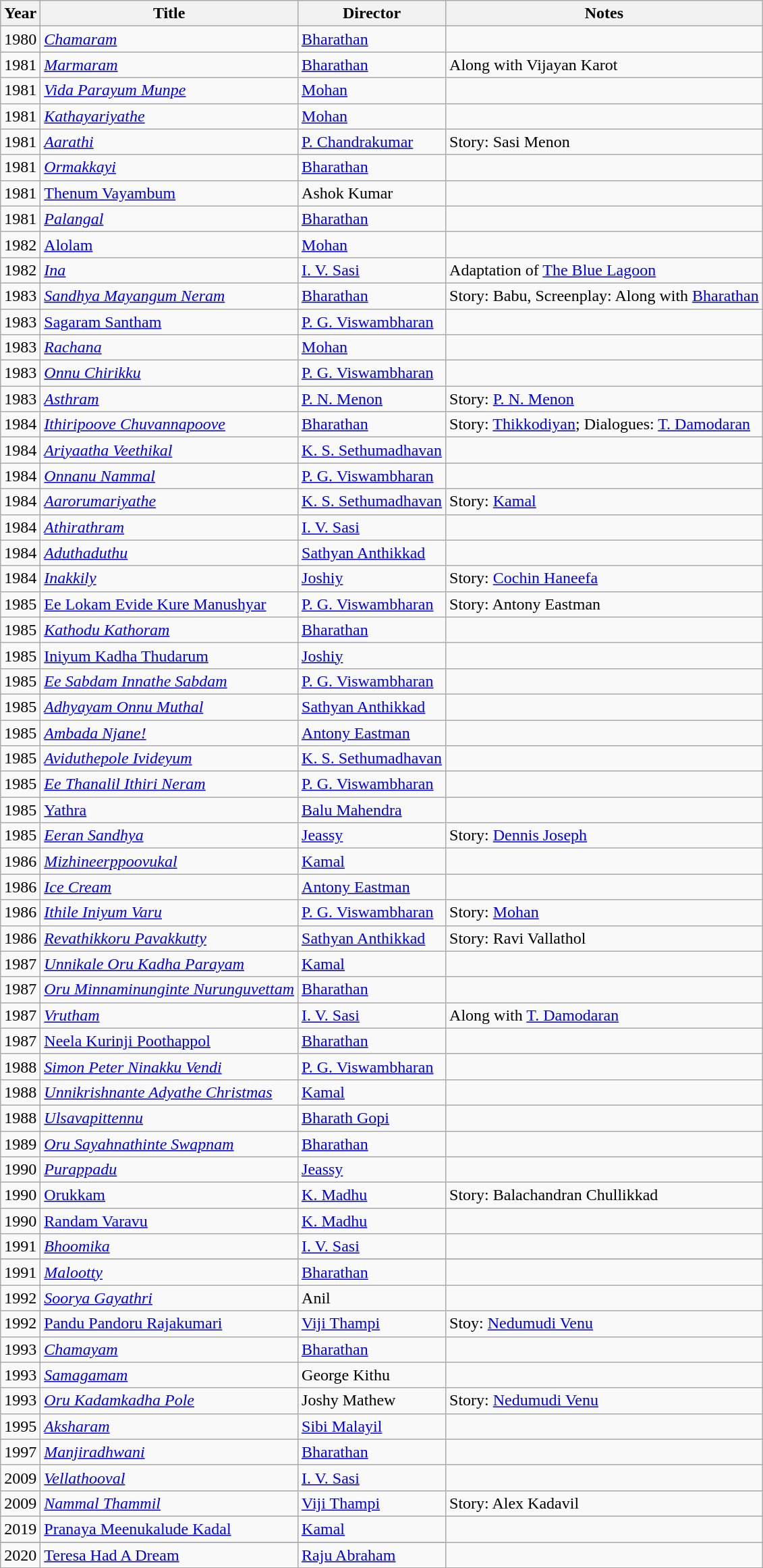<table class="wikitable sortable">
<tr>
<th>Year</th>
<th>Title</th>
<th>Director</th>
<th>Notes</th>
</tr>
<tr>
<td>1980</td>
<td><em><a href='#'>Chamaram</a></em></td>
<td><a href='#'>Bharathan</a></td>
<td></td>
</tr>
<tr>
<td>1981</td>
<td><em><a href='#'>Marmaram</a></em></td>
<td><a href='#'>Bharathan</a></td>
<td>Along with Vijayan Karot</td>
</tr>
<tr>
<td>1981</td>
<td><em><a href='#'>Vida Parayum Munpe</a></em></td>
<td><a href='#'>Mohan</a></td>
<td></td>
</tr>
<tr>
<td>1981</td>
<td><em><a href='#'>Kathayariyathe</a></em></td>
<td><a href='#'>Mohan</a></td>
<td></td>
</tr>
<tr>
<td>1981</td>
<td><em><a href='#'>Aarathi</a></em></td>
<td><a href='#'>P. Chandrakumar</a></td>
<td>Story: Sasi Menon</td>
</tr>
<tr>
<td>1981</td>
<td><em><a href='#'>Ormakkayi</a></em></td>
<td><a href='#'>Bharathan</a></td>
<td></td>
</tr>
<tr>
<td>1981</td>
<td><a href='#'>Thenum Vayambum</a></td>
<td>Ashok Kumar</td>
<td></td>
</tr>
<tr>
<td>1981</td>
<td><em><a href='#'>Palangal</a></em></td>
<td><a href='#'>Bharathan</a></td>
<td></td>
</tr>
<tr>
<td>1982</td>
<td><a href='#'>Alolam</a></td>
<td><a href='#'>Mohan</a></td>
<td></td>
</tr>
<tr>
<td>1982</td>
<td><em><a href='#'>Ina</a></em></td>
<td><a href='#'>I. V. Sasi</a></td>
<td>Adaptation of <a href='#'>The Blue Lagoon</a></td>
</tr>
<tr>
<td>1983</td>
<td><em><a href='#'>Sandhya Mayangum Neram</a></em></td>
<td><a href='#'>Bharathan</a></td>
<td>Story: Babu, Screenplay: Along with <a href='#'>Bharathan</a></td>
</tr>
<tr>
<td>1983</td>
<td><a href='#'>Sagaram Santham</a></td>
<td><a href='#'>P. G. Viswambharan</a></td>
<td></td>
</tr>
<tr>
<td>1983</td>
<td><a href='#'><em>Rachana</em></a></td>
<td><a href='#'>Mohan</a></td>
<td></td>
</tr>
<tr>
<td>1983</td>
<td><em><a href='#'>Onnu Chirikku</a></em></td>
<td><a href='#'>P. G. Viswambharan</a></td>
<td></td>
</tr>
<tr>
<td>1983</td>
<td><a href='#'><em>Asthram</em></a></td>
<td><a href='#'>P. N. Menon</a></td>
<td>Story: <a href='#'>P. N. Menon</a></td>
</tr>
<tr>
<td>1984</td>
<td><em><a href='#'>Ithiripoove Chuvannapoove</a></em></td>
<td><a href='#'>Bharathan</a></td>
<td>Story: <a href='#'>Thikkodiyan</a>; Dialogues: <a href='#'>T. Damodaran</a></td>
</tr>
<tr>
<td>1984</td>
<td><em> <a href='#'>Ariyaatha Veethikal</a> </em></td>
<td><a href='#'>K. S. Sethumadhavan</a></td>
<td></td>
</tr>
<tr>
<td>1984</td>
<td><em><a href='#'>Onnanu Nammal</a></em></td>
<td><a href='#'>P. G. Viswambharan</a></td>
<td></td>
</tr>
<tr>
<td>1984</td>
<td><em><a href='#'>Aarorumariyathe</a></em></td>
<td><a href='#'>K. S. Sethumadhavan</a></td>
<td>Story: <a href='#'>Kamal</a></td>
</tr>
<tr>
<td>1984</td>
<td><em><a href='#'>Athirathram</a></em></td>
<td><a href='#'>I. V. Sasi</a></td>
<td></td>
</tr>
<tr>
<td>1984</td>
<td><em><a href='#'>Aduthaduthu</a></em></td>
<td><a href='#'>Sathyan Anthikkad</a></td>
<td></td>
</tr>
<tr>
<td>1984</td>
<td><em><a href='#'>Inakkily</a></em></td>
<td><a href='#'>Joshiy</a></td>
<td>Story: <a href='#'>Cochin Haneefa</a></td>
</tr>
<tr>
<td>1985</td>
<td><a href='#'>Ee Lokam Evide Kure Manushyar</a></td>
<td><a href='#'>P. G. Viswambharan</a></td>
<td>Story: Antony Eastman</td>
</tr>
<tr>
<td>1985</td>
<td><em><a href='#'>Kathodu Kathoram</a></em></td>
<td><a href='#'>Bharathan</a></td>
<td></td>
</tr>
<tr>
<td>1985</td>
<td><a href='#'>Iniyum Kadha Thudarum</a></td>
<td><a href='#'>Joshiy</a></td>
<td></td>
</tr>
<tr>
<td>1985</td>
<td><em><a href='#'>Ee Sabdam Innathe Sabdam</a></em></td>
<td><a href='#'>P. G. Viswambharan</a></td>
<td></td>
</tr>
<tr>
<td>1985</td>
<td><em><a href='#'>Adhyayam Onnu Muthal</a></em></td>
<td><a href='#'>Sathyan Anthikkad</a></td>
<td></td>
</tr>
<tr>
<td>1985</td>
<td><em><a href='#'>Ambada Njane!</a></em></td>
<td><a href='#'>Antony Eastman</a></td>
<td></td>
</tr>
<tr>
<td>1985</td>
<td><em> <a href='#'>Aviduthepole Ivideyum</a> </em></td>
<td><a href='#'>K. S. Sethumadhavan</a></td>
<td></td>
</tr>
<tr>
<td>1985</td>
<td><em><a href='#'>Ee Thanalil Ithiri Neram</a></em></td>
<td><a href='#'>P. G. Viswambharan</a></td>
<td></td>
</tr>
<tr>
<td>1985</td>
<td><a href='#'>Yathra</a></td>
<td><a href='#'>Balu Mahendra</a></td>
<td></td>
</tr>
<tr>
<td>1985</td>
<td><em><a href='#'>Eeran Sandhya</a></em></td>
<td><a href='#'>Jeassy</a></td>
<td>Story: <a href='#'>Dennis Joseph</a></td>
</tr>
<tr>
<td>1986</td>
<td><em><a href='#'>Mizhineerppoovukal</a></em></td>
<td><a href='#'>Kamal</a></td>
<td></td>
</tr>
<tr>
<td>1986</td>
<td><em><a href='#'>Ice Cream</a></em></td>
<td><a href='#'>Antony Eastman</a></td>
<td></td>
</tr>
<tr>
<td>1986</td>
<td><em><a href='#'>Ithile Iniyum Varu</a></em></td>
<td><a href='#'>P. G. Viswambharan</a></td>
<td>Story: <a href='#'>Mohan</a></td>
</tr>
<tr>
<td>1986</td>
<td><em><a href='#'>Revathikkoru Pavakkutty</a></em></td>
<td><a href='#'>Sathyan Anthikkad</a></td>
<td>Story: Ravi Vallathol</td>
</tr>
<tr>
<td>1987</td>
<td><em><a href='#'>Unnikale Oru Kadha Parayam</a></em></td>
<td><a href='#'>Kamal</a></td>
<td></td>
</tr>
<tr>
<td>1987</td>
<td><em><a href='#'>Oru Minnaminunginte Nurunguvettam</a></em></td>
<td><a href='#'>Bharathan</a></td>
<td></td>
</tr>
<tr>
<td>1987</td>
<td><em><a href='#'>Vrutham</a></em></td>
<td><a href='#'>I. V. Sasi</a></td>
<td>Along with <a href='#'>T. Damodaran</a></td>
</tr>
<tr>
<td>1987</td>
<td><a href='#'>Neela Kurinji Poothappol</a></td>
<td><a href='#'>Bharathan</a></td>
<td></td>
</tr>
<tr>
<td>1988</td>
<td><em><a href='#'>Simon Peter Ninakku Vendi</a></em></td>
<td><a href='#'>P. G. Viswambharan</a></td>
<td></td>
</tr>
<tr>
<td>1988</td>
<td><em><a href='#'>Unnikrishnante Adyathe Christmas</a></em></td>
<td><a href='#'>Kamal</a></td>
<td></td>
</tr>
<tr>
<td>1988</td>
<td><em><a href='#'>Ulsavapittennu</a></em></td>
<td><a href='#'>Bharath Gopi</a></td>
<td></td>
</tr>
<tr>
<td>1989</td>
<td><em><a href='#'>Oru Sayahnathinte Swapnam</a></em></td>
<td><a href='#'>Bharathan</a></td>
<td></td>
</tr>
<tr>
<td>1990</td>
<td><em><a href='#'>Purappadu</a></em></td>
<td><a href='#'>Jeassy</a></td>
<td></td>
</tr>
<tr>
<td>1990</td>
<td><a href='#'>Orukkam</a></td>
<td><a href='#'>K. Madhu</a></td>
<td>Story: Balachandran Chullikkad</td>
</tr>
<tr>
<td>1990</td>
<td><a href='#'>Randam Varavu</a></td>
<td><a href='#'>K. Madhu</a></td>
<td></td>
</tr>
<tr>
<td>1991</td>
<td><em><a href='#'>Bhoomika</a></em></td>
<td><a href='#'>I. V. Sasi</a></td>
<td></td>
</tr>
<tr>
</tr>
<tr>
<td>1991</td>
<td><em><a href='#'>Malootty</a></em></td>
<td><a href='#'>Bharathan</a></td>
<td></td>
</tr>
<tr>
<td>1992</td>
<td><em><a href='#'>Soorya Gayathri</a></em></td>
<td>Anil</td>
<td></td>
</tr>
<tr>
<td>1992</td>
<td><a href='#'>Pandu Pandoru Rajakumari</a></td>
<td><a href='#'>Viji Thampi</a></td>
<td>Stoy: <a href='#'>Nedumudi Venu</a></td>
</tr>
<tr>
<td>1993</td>
<td><em><a href='#'>Chamayam</a></em></td>
<td><a href='#'>Bharathan</a></td>
<td></td>
</tr>
<tr>
<td>1993</td>
<td><em><a href='#'>Samagamam</a></em></td>
<td>George Kithu</td>
<td></td>
</tr>
<tr>
<td>1993</td>
<td><em><a href='#'>Oru Kadamkadha Pole</a></em></td>
<td>Joshy Mathew</td>
<td>Story: <a href='#'>Nedumudi Venu</a></td>
</tr>
<tr>
<td>1995</td>
<td><em><a href='#'>Aksharam</a></em></td>
<td><a href='#'>Sibi Malayil</a></td>
<td></td>
</tr>
<tr>
<td>1997</td>
<td><em><a href='#'>Manjiradhwani</a></em></td>
<td><a href='#'>Bharathan</a></td>
<td></td>
</tr>
<tr>
<td>2009</td>
<td><em><a href='#'>Vellathooval</a></em></td>
<td><a href='#'>I. V. Sasi</a></td>
<td></td>
</tr>
<tr>
<td>2009</td>
<td><em><a href='#'>Nammal Thammil</a></em></td>
<td><a href='#'>Viji Thampi</a></td>
<td>Story: Alex Kadavil</td>
</tr>
<tr>
<td>2019</td>
<td><a href='#'>Pranaya Meenukalude Kadal</a></td>
<td><a href='#'>Kamal</a></td>
<td></td>
</tr>
<tr>
</tr>
<tr>
<td>2020</td>
<td><a href='#'>Teresa Had A Dream </a></td>
<td><a href='#'>Raju Abraham</a></td>
</tr>
<tr>
</tr>
</table>
